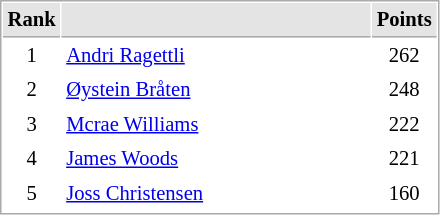<table cellspacing="1" cellpadding="3" style="border:1px solid #aaa; font-size:86%;">
<tr style="background:#e4e4e4;">
<th style="border-bottom:1px solid #aaa; width:10px;">Rank</th>
<th style="border-bottom:1px solid #aaa; width:200px;"></th>
<th style="border-bottom:1px solid #aaa; width:20px;">Points</th>
</tr>
<tr>
<td align=center>1</td>
<td> <a href='#'>Andri Ragettli</a></td>
<td align=center>262</td>
</tr>
<tr>
<td align=center>2</td>
<td> <a href='#'>Øystein Bråten</a></td>
<td align=center>248</td>
</tr>
<tr>
<td align=center>3</td>
<td> <a href='#'>Mcrae Williams</a></td>
<td align=center>222</td>
</tr>
<tr>
<td align=center>4</td>
<td> <a href='#'>James Woods</a></td>
<td align=center>221</td>
</tr>
<tr>
<td align=center>5</td>
<td> <a href='#'>Joss Christensen</a></td>
<td align=center>160</td>
</tr>
<tr>
</tr>
</table>
